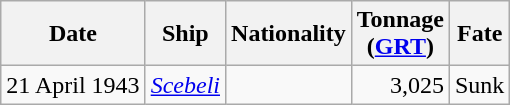<table class="wikitable sortable">
<tr>
<th>Date</th>
<th>Ship</th>
<th>Nationality</th>
<th>Tonnage<br>(<a href='#'>GRT</a>)</th>
<th>Fate</th>
</tr>
<tr>
<td align="right">21 April 1943</td>
<td align="left"><a href='#'><em>Scebeli</em></a></td>
<td align="left"></td>
<td align="right">3,025</td>
<td align="left">Sunk</td>
</tr>
</table>
